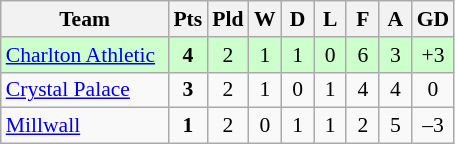<table class="wikitable" style="text-align: center; font-size: 90%;">
<tr>
<th width=105>Team</th>
<th width=15>Pts</th>
<th width=15>Pld</th>
<th width=15>W</th>
<th width=15>D</th>
<th width=15>L</th>
<th width=15>F</th>
<th width=15>A</th>
<th width=15>GD</th>
</tr>
<tr style="background:#ccffcc">
<td style="text-align:left;"><a href='#'>Charlton Athletic</a></td>
<td><strong>4</strong></td>
<td>2</td>
<td>1</td>
<td>1</td>
<td>0</td>
<td>6</td>
<td>3</td>
<td>+3</td>
</tr>
<tr>
<td style="text-align:left;"><a href='#'>Crystal Palace</a></td>
<td><strong>3</strong></td>
<td>2</td>
<td>1</td>
<td>0</td>
<td>1</td>
<td>4</td>
<td>4</td>
<td>0</td>
</tr>
<tr>
<td style="text-align:left;"><a href='#'>Millwall</a></td>
<td><strong>1</strong></td>
<td>2</td>
<td>0</td>
<td>1</td>
<td>1</td>
<td>2</td>
<td>5</td>
<td>–3</td>
</tr>
</table>
